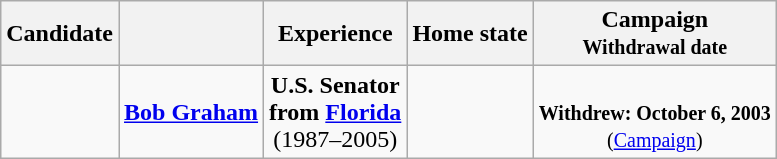<table class="wikitable sortable" style="text-align:center;">
<tr>
<th>Candidate</th>
<th></th>
<th>Experience</th>
<th>Home state</th>
<th>Campaign<br><small>Withdrawal date</small></th>
</tr>
<tr>
<td></td>
<td><strong><a href='#'>Bob Graham</a></strong></td>
<td><strong>U.S. Senator<br>from <a href='#'>Florida</a></strong> <br>(1987–2005)</td>
<td></td>
<td data-sort-value="03-12-1988"><br><strong><small>Withdrew: October 6, 2003</small></strong><br><small>(<a href='#'>Campaign</a>)</small></td>
</tr>
</table>
